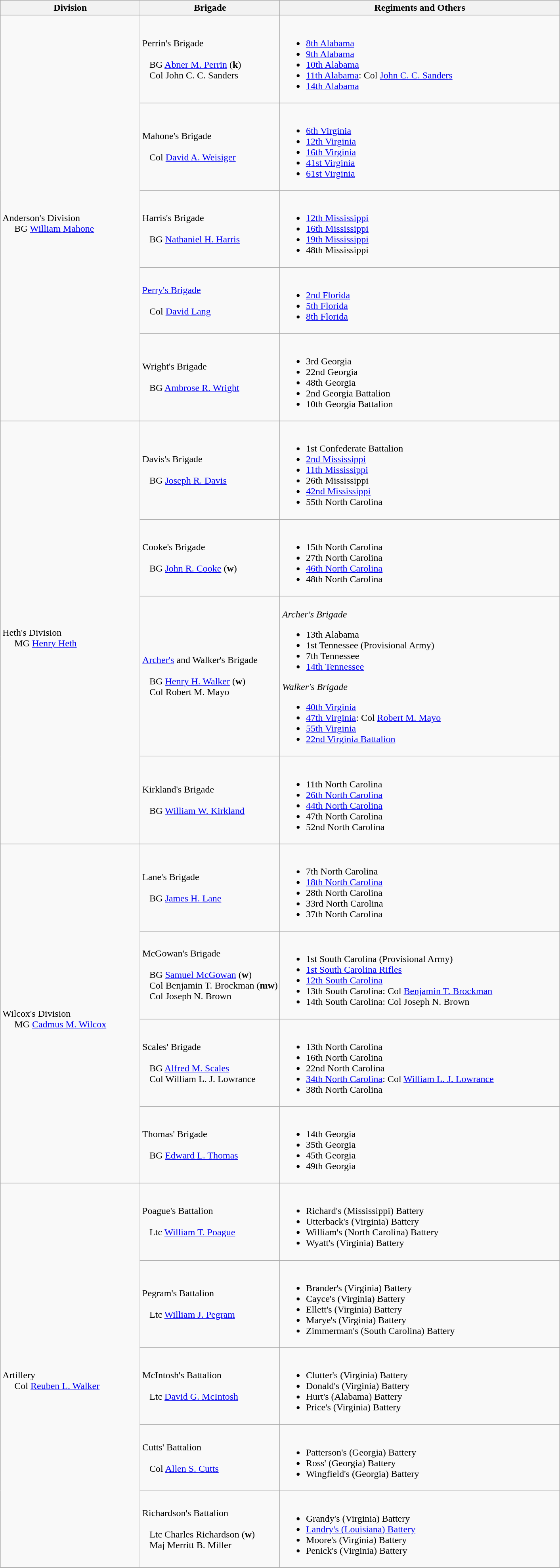<table class="wikitable">
<tr>
<th width=25%>Division</th>
<th width=25%>Brigade</th>
<th>Regiments and Others</th>
</tr>
<tr>
<td rowspan=5><br>Anderson's Division
<br>    
BG <a href='#'>William Mahone</a></td>
<td>Perrin's Brigade<br><br>  
BG <a href='#'>Abner M. Perrin</a> (<strong>k</strong>)
<br>  
Col John C. C. Sanders</td>
<td><br><ul><li><a href='#'>8th Alabama</a></li><li><a href='#'>9th Alabama</a></li><li><a href='#'>10th Alabama</a></li><li><a href='#'>11th Alabama</a>: Col <a href='#'>John C. C. Sanders</a></li><li><a href='#'>14th Alabama</a></li></ul></td>
</tr>
<tr>
<td>Mahone's Brigade<br><br>  
Col <a href='#'>David A. Weisiger</a></td>
<td><br><ul><li><a href='#'>6th Virginia</a></li><li><a href='#'>12th Virginia</a></li><li><a href='#'>16th Virginia</a></li><li><a href='#'>41st Virginia</a></li><li><a href='#'>61st Virginia</a></li></ul></td>
</tr>
<tr>
<td>Harris's Brigade<br><br>  
BG <a href='#'>Nathaniel H. Harris</a></td>
<td><br><ul><li><a href='#'>12th Mississippi</a></li><li><a href='#'>16th Mississippi</a></li><li><a href='#'>19th Mississippi</a></li><li>48th Mississippi</li></ul></td>
</tr>
<tr>
<td><a href='#'>Perry's Brigade</a><br><br>  
Col <a href='#'>David Lang</a></td>
<td><br><ul><li><a href='#'>2nd Florida</a></li><li><a href='#'>5th Florida</a></li><li><a href='#'>8th Florida</a></li></ul></td>
</tr>
<tr>
<td>Wright's Brigade<br><br>  
BG <a href='#'>Ambrose R. Wright</a></td>
<td><br><ul><li>3rd Georgia</li><li>22nd Georgia</li><li>48th Georgia</li><li>2nd Georgia Battalion</li><li>10th Georgia Battalion</li></ul></td>
</tr>
<tr>
<td rowspan=4><br>Heth's Division
<br>    
MG <a href='#'>Henry Heth</a></td>
<td>Davis's Brigade<br><br>  
BG <a href='#'>Joseph R. Davis</a></td>
<td><br><ul><li>1st Confederate Battalion</li><li><a href='#'>2nd Mississippi</a></li><li><a href='#'>11th Mississippi</a></li><li>26th Mississippi</li><li><a href='#'>42nd Mississippi</a></li><li>55th North Carolina</li></ul></td>
</tr>
<tr>
<td>Cooke's Brigade<br><br>  
BG <a href='#'>John R. Cooke</a> (<strong>w</strong>)</td>
<td><br><ul><li>15th North Carolina</li><li>27th North Carolina</li><li><a href='#'>46th North Carolina</a></li><li>48th North Carolina</li></ul></td>
</tr>
<tr>
<td><a href='#'>Archer's</a> and Walker's Brigade<br><br>  
BG <a href='#'>Henry H. Walker</a> (<strong>w</strong>)
<br>  
Col Robert M. Mayo</td>
<td><br><em>Archer's Brigade</em><ul><li>13th Alabama</li><li>1st Tennessee (Provisional Army)</li><li>7th Tennessee</li><li><a href='#'>14th Tennessee</a></li></ul><em>Walker's Brigade</em><ul><li><a href='#'>40th Virginia</a></li><li><a href='#'>47th Virginia</a>: Col <a href='#'>Robert M. Mayo</a></li><li><a href='#'>55th Virginia</a></li><li><a href='#'>22nd Virginia Battalion</a></li></ul></td>
</tr>
<tr>
<td>Kirkland's Brigade<br><br>  
BG <a href='#'>William W. Kirkland</a></td>
<td><br><ul><li>11th North Carolina</li><li><a href='#'>26th North Carolina</a></li><li><a href='#'>44th North Carolina</a></li><li>47th North Carolina</li><li>52nd North Carolina</li></ul></td>
</tr>
<tr>
<td rowspan=4><br>Wilcox's Division
<br>    
MG <a href='#'>Cadmus M. Wilcox</a></td>
<td>Lane's Brigade<br><br>  
BG <a href='#'>James H. Lane</a></td>
<td><br><ul><li>7th North Carolina</li><li><a href='#'>18th North Carolina</a></li><li>28th North Carolina</li><li>33rd North Carolina</li><li>37th  North Carolina</li></ul></td>
</tr>
<tr>
<td>McGowan's Brigade<br><br>  
BG <a href='#'>Samuel McGowan</a> (<strong>w</strong>)
<br>  
Col Benjamin T. Brockman (<strong>mw</strong>)
<br>  
Col Joseph N. Brown</td>
<td><br><ul><li>1st South Carolina (Provisional Army)</li><li><a href='#'>1st South Carolina Rifles</a></li><li><a href='#'>12th South Carolina</a></li><li>13th South Carolina: Col <a href='#'>Benjamin T. Brockman</a></li><li>14th South Carolina: Col Joseph N. Brown</li></ul></td>
</tr>
<tr>
<td>Scales' Brigade<br><br>  
BG <a href='#'>Alfred M. Scales</a>
<br>  
Col William L. J. Lowrance</td>
<td><br><ul><li>13th North Carolina</li><li>16th North Carolina</li><li>22nd North Carolina</li><li><a href='#'>34th North Carolina</a>: Col <a href='#'>William L. J. Lowrance</a></li><li>38th North Carolina</li></ul></td>
</tr>
<tr>
<td>Thomas' Brigade<br><br>  
BG <a href='#'>Edward L. Thomas</a></td>
<td><br><ul><li>14th Georgia</li><li>35th Georgia</li><li>45th Georgia</li><li>49th Georgia</li></ul></td>
</tr>
<tr>
<td rowspan=5><br>Artillery
<br>    
Col <a href='#'>Reuben L. Walker</a></td>
<td>Poague's Battalion<br><br>  
Ltc <a href='#'>William T. Poague</a></td>
<td><br><ul><li>Richard's (Mississippi) Battery</li><li>Utterback's (Virginia) Battery</li><li>William's (North Carolina) Battery</li><li>Wyatt's (Virginia) Battery</li></ul></td>
</tr>
<tr>
<td>Pegram's Battalion<br><br>  
Ltc <a href='#'>William J. Pegram</a></td>
<td><br><ul><li>Brander's (Virginia) Battery</li><li>Cayce's (Virginia) Battery</li><li>Ellett's (Virginia) Battery</li><li>Marye's (Virginia) Battery</li><li>Zimmerman's (South Carolina) Battery</li></ul></td>
</tr>
<tr>
<td>McIntosh's Battalion<br><br>  
Ltc <a href='#'>David G. McIntosh</a></td>
<td><br><ul><li>Clutter's (Virginia) Battery</li><li>Donald's (Virginia) Battery</li><li>Hurt's (Alabama) Battery</li><li>Price's (Virginia) Battery</li></ul></td>
</tr>
<tr>
<td>Cutts' Battalion<br><br>  
Col <a href='#'>Allen S. Cutts</a></td>
<td><br><ul><li>Patterson's (Georgia) Battery</li><li>Ross' (Georgia) Battery</li><li>Wingfield's (Georgia) Battery</li></ul></td>
</tr>
<tr>
<td>Richardson's Battalion<br><br>  
Ltc Charles Richardson (<strong>w</strong>)
<br>  
Maj Merritt B. Miller</td>
<td><br><ul><li>Grandy's (Virginia) Battery</li><li><a href='#'>Landry's (Louisiana) Battery</a></li><li>Moore's (Virginia) Battery</li><li>Penick's (Virginia) Battery</li></ul></td>
</tr>
</table>
